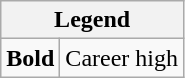<table class="wikitable mw-collapsible mw-collapsed">
<tr>
<th colspan="2">Legend</th>
</tr>
<tr>
<td><strong>Bold</strong></td>
<td>Career high</td>
</tr>
</table>
